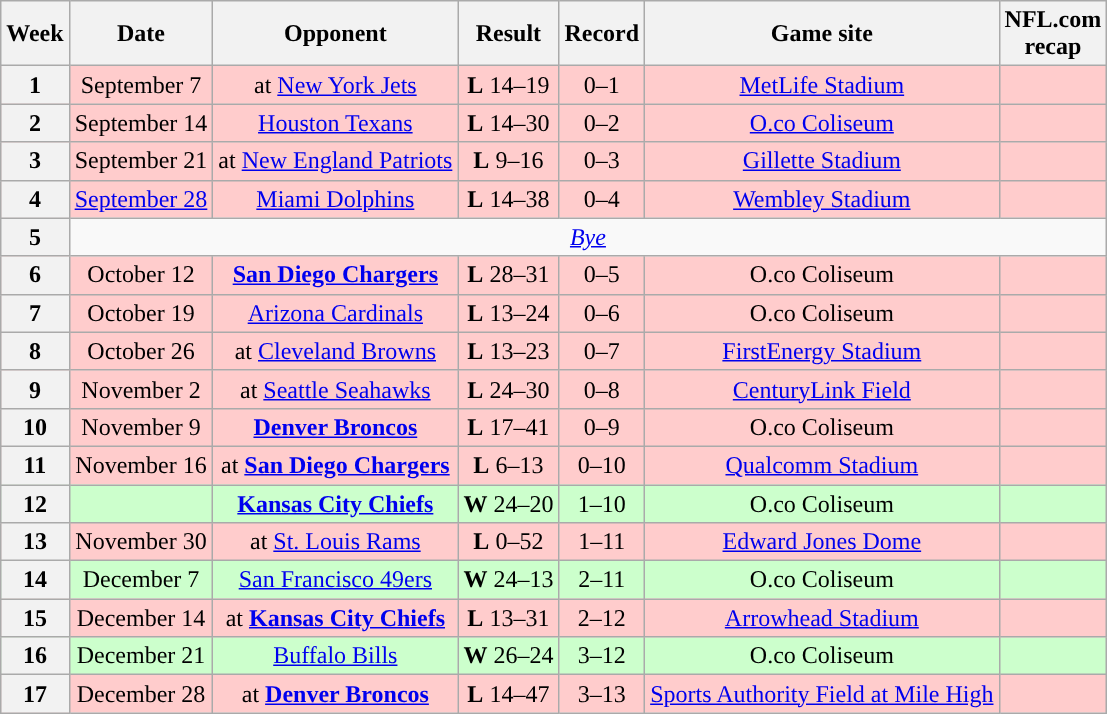<table class="wikitable" style="text-align:center">
<tr>
<th>Week</th>
<th>Date</th>
<th>Opponent</th>
<th>Result</th>
<th>Record</th>
<th>Game site</th>
<th>NFL.com<br>recap</th>
</tr>
<tr style="background:#fcc; text-align:center;">
<th>1</th>
<td>September 7</td>
<td>at <a href='#'>New York Jets</a></td>
<td><strong>L</strong> 14–19</td>
<td>0–1</td>
<td><a href='#'>MetLife Stadium</a></td>
<td></td>
</tr>
<tr style="background:#fcc; text-align:center;">
<th>2</th>
<td>September 14</td>
<td><a href='#'>Houston Texans</a></td>
<td><strong>L</strong> 14–30</td>
<td>0–2</td>
<td><a href='#'>O.co Coliseum</a></td>
<td></td>
</tr>
<tr style="background:#fcc; text-align:center;">
<th>3</th>
<td>September 21</td>
<td>at <a href='#'>New England Patriots</a></td>
<td><strong>L</strong> 9–16</td>
<td>0–3</td>
<td><a href='#'>Gillette Stadium</a></td>
<td></td>
</tr>
<tr style="background:#fcc; text-align:center;">
<th>4</th>
<td><a href='#'>September 28</a></td>
<td><a href='#'>Miami Dolphins</a></td>
<td><strong>L</strong> 14–38</td>
<td>0–4</td>
<td><a href='#'>Wembley Stadium</a> </td>
<td></td>
</tr>
<tr>
<th>5</th>
<td colspan="6" style="text-align:center;"><em><a href='#'>Bye</a></em></td>
</tr>
<tr style="background:#fcc; text-align:center;">
<th>6</th>
<td>October 12</td>
<td><strong><a href='#'>San Diego Chargers</a></strong></td>
<td><strong>L</strong> 28–31</td>
<td>0–5</td>
<td>O.co Coliseum</td>
<td></td>
</tr>
<tr style="background:#fcc; text-align:center;">
<th>7</th>
<td>October 19</td>
<td><a href='#'>Arizona Cardinals</a></td>
<td><strong>L</strong> 13–24</td>
<td>0–6</td>
<td>O.co Coliseum</td>
<td></td>
</tr>
<tr style="background:#fcc; text-align:center;">
<th>8</th>
<td>October 26</td>
<td>at <a href='#'>Cleveland Browns</a></td>
<td><strong>L</strong> 13–23</td>
<td>0–7</td>
<td><a href='#'>FirstEnergy Stadium</a></td>
<td></td>
</tr>
<tr style="background:#fcc; text-align:center;">
<th>9</th>
<td>November 2</td>
<td>at <a href='#'>Seattle Seahawks</a></td>
<td><strong>L</strong> 24–30</td>
<td>0–8</td>
<td><a href='#'>CenturyLink Field</a></td>
<td></td>
</tr>
<tr style="background:#fcc; text-align:center;">
<th>10</th>
<td>November 9</td>
<td><strong><a href='#'>Denver Broncos</a></strong></td>
<td><strong>L</strong> 17–41</td>
<td>0–9</td>
<td>O.co Coliseum</td>
<td></td>
</tr>
<tr style="background:#fcc; text-align:center;">
<th>11</th>
<td>November 16</td>
<td>at <strong><a href='#'>San Diego Chargers</a></strong></td>
<td><strong>L</strong> 6–13</td>
<td>0–10</td>
<td><a href='#'>Qualcomm Stadium</a></td>
<td></td>
</tr>
<tr style="background:#cfc; text-align:center;">
<th>12</th>
<td></td>
<td><strong><a href='#'>Kansas City Chiefs</a></strong></td>
<td><strong>W</strong> 24–20</td>
<td>1–10</td>
<td>O.co Coliseum</td>
<td></td>
</tr>
<tr style="background:#fcc; text-align:center;">
<th>13</th>
<td>November 30</td>
<td>at <a href='#'>St. Louis Rams</a></td>
<td><strong>L</strong> 0–52</td>
<td>1–11</td>
<td><a href='#'>Edward Jones Dome</a></td>
<td></td>
</tr>
<tr style="background:#cfc; text-align:center;">
<th>14</th>
<td>December 7</td>
<td><a href='#'>San Francisco 49ers</a></td>
<td><strong>W</strong> 24–13</td>
<td>2–11</td>
<td>O.co Coliseum</td>
<td></td>
</tr>
<tr style="background:#fcc; text-align:center;">
<th>15</th>
<td>December 14</td>
<td>at <strong><a href='#'>Kansas City Chiefs</a></strong></td>
<td><strong>L</strong> 13–31</td>
<td>2–12</td>
<td><a href='#'>Arrowhead Stadium</a></td>
<td></td>
</tr>
<tr style="background:#cfc; text-align:center;">
<th>16</th>
<td>December 21</td>
<td><a href='#'>Buffalo Bills</a></td>
<td><strong>W</strong> 26–24</td>
<td>3–12</td>
<td>O.co Coliseum</td>
<td></td>
</tr>
<tr style="background:#fcc; text-align:center;">
<th>17</th>
<td>December 28</td>
<td>at <strong><a href='#'>Denver Broncos</a></strong></td>
<td><strong>L</strong> 14–47</td>
<td>3–13</td>
<td><a href='#'>Sports Authority Field at Mile High</a></td>
<td></td>
</tr>
</table>
